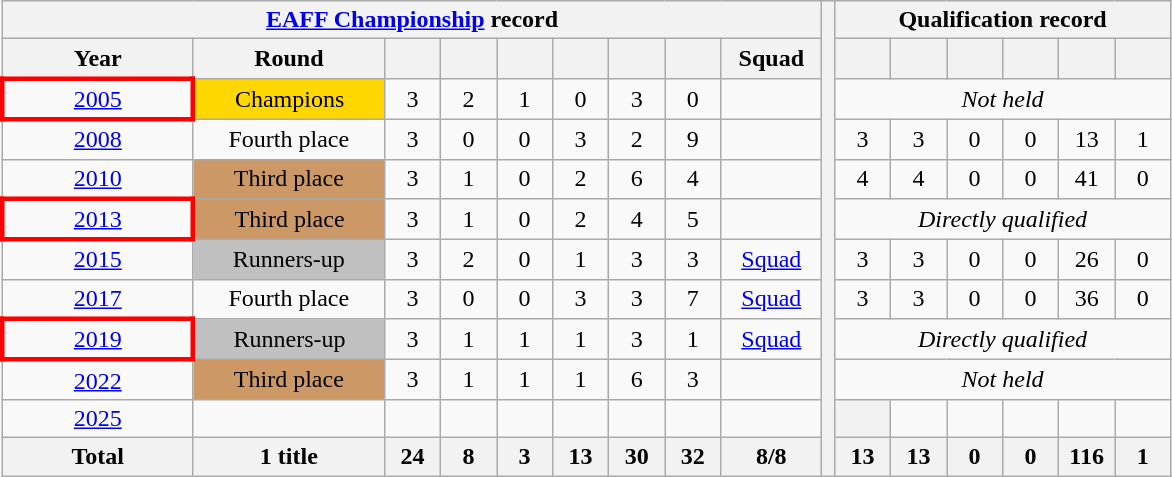<table class="wikitable" style="text-align:center;">
<tr>
<th colspan=9><a href='#'>EAFF Championship</a> record</th>
<th rowspan="12" width="1"></th>
<th colspan="6">Qualification record</th>
</tr>
<tr>
<th width=120>Year</th>
<th width=120>Round</th>
<th width=30></th>
<th width=30></th>
<th width=30></th>
<th width=30></th>
<th width=30></th>
<th width=30></th>
<th width=60>Squad</th>
<th width=30></th>
<th width=30></th>
<th width=30></th>
<th width=30></th>
<th width=30></th>
<th width=30></th>
</tr>
<tr>
<td style="border: 3px solid red"> <a href='#'>2005</a></td>
<td bgcolor=gold>Champions</td>
<td>3</td>
<td>2</td>
<td>1</td>
<td>0</td>
<td>3</td>
<td>0</td>
<td></td>
<td colspan="6"><em>Not held</em></td>
</tr>
<tr>
<td> <a href='#'>2008</a></td>
<td>Fourth place</td>
<td>3</td>
<td>0</td>
<td>0</td>
<td>3</td>
<td>2</td>
<td>9</td>
<td></td>
<td>3</td>
<td>3</td>
<td>0</td>
<td>0</td>
<td>13</td>
<td>1</td>
</tr>
<tr>
<td> <a href='#'>2010</a></td>
<td bgcolor="#cc9966">Third place</td>
<td>3</td>
<td>1</td>
<td>0</td>
<td>2</td>
<td>6</td>
<td>4</td>
<td></td>
<td>4</td>
<td>4</td>
<td>0</td>
<td>0</td>
<td>41</td>
<td>0</td>
</tr>
<tr>
<td style="border: 3px solid red"> <a href='#'>2013</a></td>
<td bgcolor="#cc9966">Third place</td>
<td>3</td>
<td>1</td>
<td>0</td>
<td>2</td>
<td>4</td>
<td>5</td>
<td></td>
<td colspan="6"><em>Directly qualified</em></td>
</tr>
<tr>
<td> <a href='#'>2015</a></td>
<td bgcolor=silver>Runners-up</td>
<td>3</td>
<td>2</td>
<td>0</td>
<td>1</td>
<td>3</td>
<td>3</td>
<td><a href='#'>Squad</a></td>
<td>3</td>
<td>3</td>
<td>0</td>
<td>0</td>
<td>26</td>
<td>0</td>
</tr>
<tr>
<td> <a href='#'>2017</a></td>
<td>Fourth place</td>
<td>3</td>
<td>0</td>
<td>0</td>
<td>3</td>
<td>3</td>
<td>7</td>
<td><a href='#'>Squad</a></td>
<td>3</td>
<td>3</td>
<td>0</td>
<td>0</td>
<td>36</td>
<td>0</td>
</tr>
<tr>
<td style="border: 3px solid red"> <a href='#'>2019</a></td>
<td bgcolor=silver>Runners-up</td>
<td>3</td>
<td>1</td>
<td>1</td>
<td>1</td>
<td>3</td>
<td>1</td>
<td><a href='#'>Squad</a></td>
<td colspan="6"><em>Directly qualified</em></td>
</tr>
<tr>
<td> <a href='#'>2022</a></td>
<td bgcolor="#cc9966">Third place</td>
<td>3</td>
<td>1</td>
<td>1</td>
<td>1</td>
<td>6</td>
<td>3</td>
<td></td>
<td colspan="6"><em>Not held</em></td>
</tr>
<tr>
<td> <a href='#'>2025</a></td>
<td></td>
<td></td>
<td></td>
<td></td>
<td></td>
<td></td>
<td></td>
<td></td>
<th></th>
<td></td>
<td></td>
<td></td>
<td></td>
<td></td>
</tr>
<tr>
<th>Total</th>
<th>1 title</th>
<th>24</th>
<th>8</th>
<th>3</th>
<th>13</th>
<th>30</th>
<th>32</th>
<th>8/8</th>
<th>13</th>
<th>13</th>
<th>0</th>
<th>0</th>
<th>116</th>
<th>1</th>
</tr>
</table>
